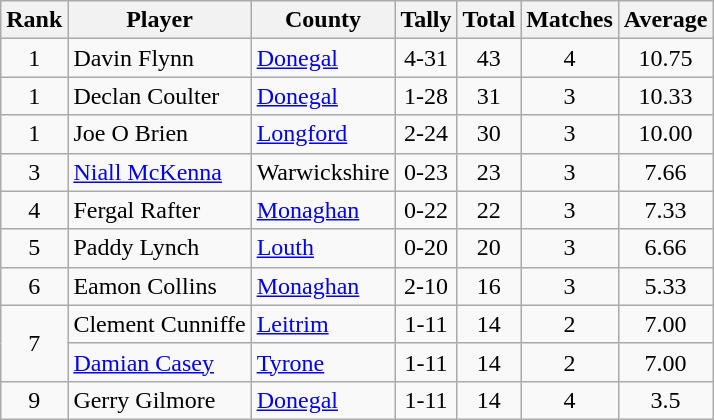<table class="wikitable">
<tr>
<th>Rank</th>
<th>Player</th>
<th>County</th>
<th>Tally</th>
<th>Total</th>
<th>Matches</th>
<th>Average</th>
</tr>
<tr>
<td rowspan=1 align=center>1</td>
<td>Davin Flynn</td>
<td><a href='#'>Donegal</a></td>
<td align=center>4-31</td>
<td align=center>43</td>
<td align=center>4</td>
<td align=center>10.75</td>
</tr>
<tr>
<td rowspan="1" style="text-align:center;">1</td>
<td>Declan Coulter</td>
<td><a href='#'>Donegal</a></td>
<td align=center>1-28</td>
<td align=center>31</td>
<td align=center>3</td>
<td align=center>10.33</td>
</tr>
<tr>
<td rowspan=1 align=center>1</td>
<td>Joe O Brien</td>
<td><a href='#'>Longford</a></td>
<td align=center>2-24</td>
<td align=center>30</td>
<td align=center>3</td>
<td align=center>10.00</td>
</tr>
<tr>
<td rowspan=1 align=center>3</td>
<td><a href='#'>Niall McKenna</a></td>
<td>Warwickshire</td>
<td align=center>0-23</td>
<td align=center>23</td>
<td align=center>3</td>
<td align=center>7.66</td>
</tr>
<tr>
<td rowspan=1 align=center>4</td>
<td>Fergal Rafter</td>
<td><a href='#'>Monaghan</a></td>
<td align=center>0-22</td>
<td align=center>22</td>
<td align=center>3</td>
<td align=center>7.33</td>
</tr>
<tr>
<td rowspan=1 align=center>5</td>
<td>Paddy Lynch</td>
<td><a href='#'>Louth</a></td>
<td align=center>0-20</td>
<td align=center>20</td>
<td align=center>3</td>
<td align=center>6.66</td>
</tr>
<tr>
<td rowspan=1 align=center>6</td>
<td>Eamon Collins</td>
<td><a href='#'>Monaghan</a></td>
<td align=center>2-10</td>
<td align=center>16</td>
<td align=center>3</td>
<td align=center>5.33</td>
</tr>
<tr>
<td rowspan=2 align=center>7</td>
<td>Clement Cunniffe</td>
<td><a href='#'>Leitrim</a></td>
<td align=center>1-11</td>
<td align=center>14</td>
<td align=center>2</td>
<td align=center>7.00</td>
</tr>
<tr>
<td><a href='#'>Damian Casey</a></td>
<td><a href='#'>Tyrone</a></td>
<td align=center>1-11</td>
<td align=center>14</td>
<td align=center>2</td>
<td align=center>7.00</td>
</tr>
<tr>
<td rowspan=1 align=center>9</td>
<td>Gerry Gilmore</td>
<td><a href='#'>Donegal</a></td>
<td align=center>1-11</td>
<td align=center>14</td>
<td align=center>4</td>
<td align=center>3.5</td>
</tr>
</table>
